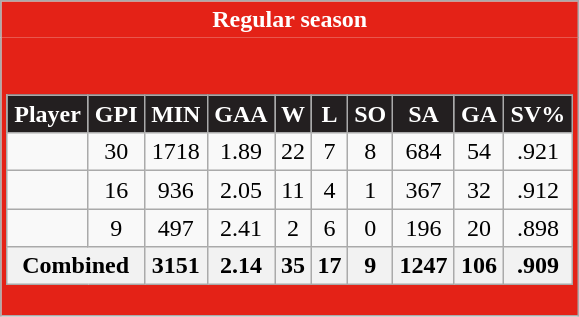<table class="wikitable" style="border: 1px solid #aaa;">
<tr>
<th style="background:#E42217; color:#FFFFFF; border: 0;">Regular season</th>
</tr>
<tr>
<td style="background: #E42217; border: 0;" colspan="4"><br><table class="wikitable sortable" style="width: 100%; text-align: center;">
<tr>
<th style="background:#231F20; color:#FFFFFF;">Player</th>
<th style="background:#231F20; color:#FFFFFF;">GPI</th>
<th style="background:#231F20; color:#FFFFFF;">MIN</th>
<th style="background:#231F20; color:#FFFFFF;">GAA</th>
<th style="background:#231F20; color:#FFFFFF;">W</th>
<th style="background:#231F20; color:#FFFFFF;">L</th>
<th style="background:#231F20; color:#FFFFFF;">SO</th>
<th style="background:#231F20; color:#FFFFFF;">SA</th>
<th style="background:#231F20; color:#FFFFFF;">GA</th>
<th style="background:#231F20; color:#FFFFFF;">SV%</th>
</tr>
<tr align=center>
<td></td>
<td>30</td>
<td>1718</td>
<td>1.89</td>
<td>22</td>
<td>7</td>
<td>8</td>
<td>684</td>
<td>54</td>
<td>.921</td>
</tr>
<tr align=center>
<td></td>
<td>16</td>
<td>936</td>
<td>2.05</td>
<td>11</td>
<td>4</td>
<td>1</td>
<td>367</td>
<td>32</td>
<td>.912</td>
</tr>
<tr align=center>
<td></td>
<td>9</td>
<td>497</td>
<td>2.41</td>
<td>2</td>
<td>6</td>
<td>0</td>
<td>196</td>
<td>20</td>
<td>.898</td>
</tr>
<tr class="unsortable">
<th colspan=2>Combined</th>
<th>3151</th>
<th>2.14</th>
<th>35</th>
<th>17</th>
<th>9</th>
<th>1247</th>
<th>106</th>
<th>.909</th>
</tr>
</table>
</td>
</tr>
</table>
